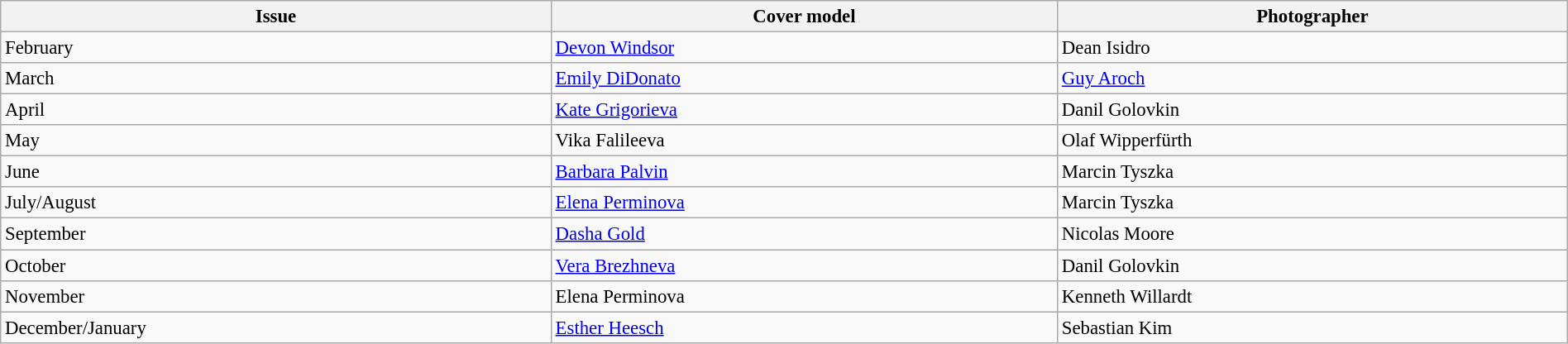<table class="sortable wikitable"  style="font-size:95%; width:100%;">
<tr>
<th style="text-align:center;">Issue</th>
<th style="text-align:center;">Cover model</th>
<th style="text-align:center;">Photographer</th>
</tr>
<tr>
<td>February</td>
<td><a href='#'>Devon Windsor</a></td>
<td>Dean Isidro</td>
</tr>
<tr>
<td>March</td>
<td><a href='#'>Emily DiDonato</a></td>
<td><a href='#'>Guy Aroch</a></td>
</tr>
<tr>
<td>April</td>
<td><a href='#'>Kate Grigorieva</a></td>
<td>Danil Golovkin</td>
</tr>
<tr>
<td>May</td>
<td>Vika Falileeva</td>
<td>Olaf Wipperfürth</td>
</tr>
<tr>
<td>June</td>
<td><a href='#'>Barbara Palvin</a></td>
<td>Marcin Tyszka</td>
</tr>
<tr>
<td>July/August</td>
<td><a href='#'>Elena Perminova</a></td>
<td>Marcin Tyszka</td>
</tr>
<tr>
<td>September</td>
<td><a href='#'>Dasha Gold</a></td>
<td>Nicolas Moore</td>
</tr>
<tr>
<td>October</td>
<td><a href='#'>Vera Brezhneva</a></td>
<td>Danil Golovkin</td>
</tr>
<tr>
<td>November</td>
<td>Elena Perminova</td>
<td>Kenneth Willardt</td>
</tr>
<tr>
<td>December/January</td>
<td><a href='#'>Esther Heesch</a></td>
<td>Sebastian Kim</td>
</tr>
</table>
